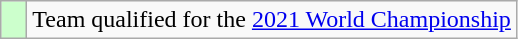<table class="wikitable" style="text-align: left;">
<tr>
<td width=10px bgcolor=#ccffcc></td>
<td>Team qualified for the <a href='#'>2021 World Championship</a></td>
</tr>
</table>
